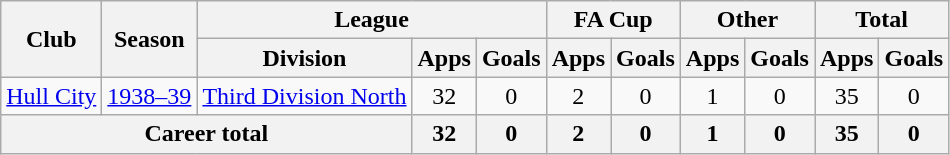<table class="wikitable" style="text-align:center">
<tr>
<th rowspan="2">Club</th>
<th rowspan="2">Season</th>
<th colspan="3">League</th>
<th colspan="2">FA Cup</th>
<th colspan="2">Other</th>
<th colspan="2">Total</th>
</tr>
<tr>
<th>Division</th>
<th>Apps</th>
<th>Goals</th>
<th>Apps</th>
<th>Goals</th>
<th>Apps</th>
<th>Goals</th>
<th>Apps</th>
<th>Goals</th>
</tr>
<tr>
<td><a href='#'>Hull City</a></td>
<td><a href='#'>1938–39</a></td>
<td><a href='#'>Third Division North</a></td>
<td>32</td>
<td>0</td>
<td>2</td>
<td>0</td>
<td>1</td>
<td>0</td>
<td>35</td>
<td>0</td>
</tr>
<tr>
<th colspan="3">Career total</th>
<th>32</th>
<th>0</th>
<th>2</th>
<th>0</th>
<th>1</th>
<th>0</th>
<th>35</th>
<th>0</th>
</tr>
</table>
